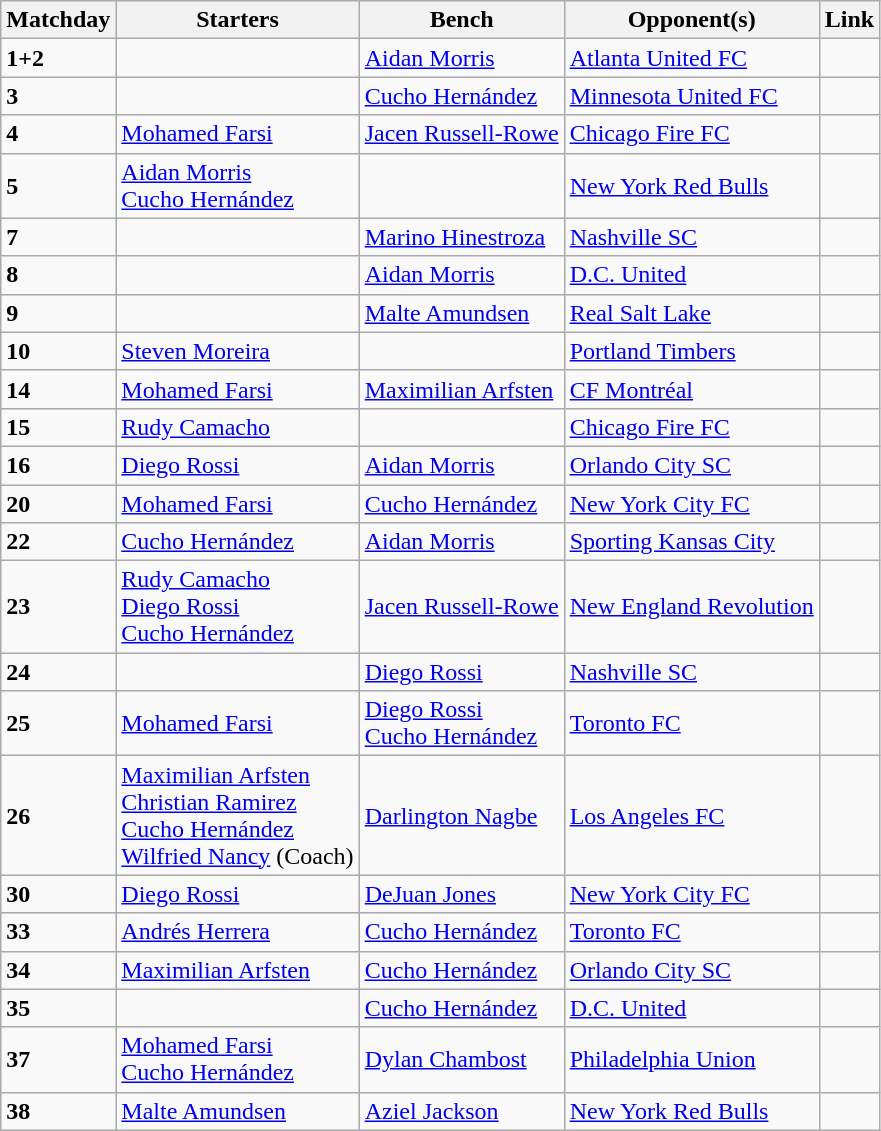<table class=wikitable style="display:inline-table;">
<tr>
<th>Matchday</th>
<th>Starters</th>
<th>Bench</th>
<th>Opponent(s)</th>
<th>Link</th>
</tr>
<tr>
<td><strong>1+2</strong></td>
<td></td>
<td> <a href='#'>Aidan Morris</a></td>
<td> <a href='#'>Atlanta United FC</a></td>
<td></td>
</tr>
<tr>
<td><strong>3</strong></td>
<td></td>
<td> <a href='#'>Cucho Hernández</a></td>
<td> <a href='#'>Minnesota United FC</a></td>
<td></td>
</tr>
<tr>
<td><strong>4</strong></td>
<td> <a href='#'>Mohamed Farsi</a></td>
<td> <a href='#'>Jacen Russell-Rowe</a></td>
<td> <a href='#'>Chicago Fire FC</a></td>
<td></td>
</tr>
<tr>
<td><strong>5</strong></td>
<td> <a href='#'>Aidan Morris</a><br> <a href='#'>Cucho Hernández</a></td>
<td></td>
<td> <a href='#'>New York Red Bulls</a></td>
<td></td>
</tr>
<tr>
<td><strong>7</strong></td>
<td></td>
<td> <a href='#'>Marino Hinestroza</a></td>
<td> <a href='#'>Nashville SC</a></td>
<td></td>
</tr>
<tr>
<td><strong>8</strong></td>
<td></td>
<td> <a href='#'>Aidan Morris</a></td>
<td> <a href='#'>D.C. United</a></td>
<td></td>
</tr>
<tr>
<td><strong>9</strong></td>
<td></td>
<td> <a href='#'>Malte Amundsen</a></td>
<td> <a href='#'>Real Salt Lake</a></td>
<td></td>
</tr>
<tr>
<td><strong>10</strong></td>
<td> <a href='#'>Steven Moreira</a></td>
<td></td>
<td> <a href='#'>Portland Timbers</a></td>
<td></td>
</tr>
<tr>
<td><strong>14</strong></td>
<td> <a href='#'>Mohamed Farsi</a></td>
<td> <a href='#'>Maximilian Arfsten</a></td>
<td> <a href='#'>CF Montréal</a></td>
<td></td>
</tr>
<tr>
<td><strong>15</strong></td>
<td> <a href='#'>Rudy Camacho</a></td>
<td></td>
<td> <a href='#'>Chicago Fire FC</a></td>
<td></td>
</tr>
<tr>
<td><strong>16</strong></td>
<td> <a href='#'>Diego Rossi</a></td>
<td> <a href='#'>Aidan Morris</a></td>
<td> <a href='#'>Orlando City SC</a></td>
<td></td>
</tr>
<tr>
<td><strong>20</strong></td>
<td> <a href='#'>Mohamed Farsi</a></td>
<td> <a href='#'>Cucho Hernández</a></td>
<td> <a href='#'>New York City FC</a></td>
<td></td>
</tr>
<tr>
<td><strong>22</strong></td>
<td> <a href='#'>Cucho Hernández</a></td>
<td> <a href='#'>Aidan Morris</a></td>
<td> <a href='#'>Sporting Kansas City</a></td>
<td></td>
</tr>
<tr>
<td><strong>23</strong></td>
<td> <a href='#'>Rudy Camacho</a><br> <a href='#'>Diego Rossi</a><br> <a href='#'>Cucho Hernández</a></td>
<td> <a href='#'>Jacen Russell-Rowe</a></td>
<td> <a href='#'>New England Revolution</a></td>
<td></td>
</tr>
<tr>
<td><strong>24</strong></td>
<td></td>
<td> <a href='#'>Diego Rossi</a></td>
<td> <a href='#'>Nashville SC</a></td>
<td></td>
</tr>
<tr>
<td><strong>25</strong></td>
<td> <a href='#'>Mohamed Farsi</a></td>
<td> <a href='#'>Diego Rossi</a><br> <a href='#'>Cucho Hernández</a></td>
<td> <a href='#'>Toronto FC</a></td>
<td></td>
</tr>
<tr>
<td><strong>26</strong></td>
<td> <a href='#'>Maximilian Arfsten</a><br> <a href='#'>Christian Ramirez</a><br> <a href='#'>Cucho Hernández</a><br> <a href='#'>Wilfried Nancy</a> (Coach)</td>
<td> <a href='#'>Darlington Nagbe</a></td>
<td> <a href='#'>Los Angeles FC</a></td>
<td></td>
</tr>
<tr>
<td><strong>30</strong></td>
<td> <a href='#'>Diego Rossi</a></td>
<td> <a href='#'>DeJuan Jones</a></td>
<td> <a href='#'>New York City FC</a></td>
<td></td>
</tr>
<tr>
<td><strong>33</strong></td>
<td> <a href='#'>Andrés Herrera</a></td>
<td> <a href='#'>Cucho Hernández</a></td>
<td> <a href='#'>Toronto FC</a></td>
<td></td>
</tr>
<tr>
<td><strong>34</strong></td>
<td> <a href='#'>Maximilian Arfsten</a></td>
<td> <a href='#'>Cucho Hernández</a></td>
<td> <a href='#'>Orlando City SC</a></td>
<td></td>
</tr>
<tr>
<td><strong>35</strong></td>
<td></td>
<td> <a href='#'>Cucho Hernández</a></td>
<td> <a href='#'>D.C. United</a></td>
<td></td>
</tr>
<tr>
<td><strong>37</strong></td>
<td> <a href='#'>Mohamed Farsi</a><br> <a href='#'>Cucho Hernández</a></td>
<td> <a href='#'>Dylan Chambost</a></td>
<td> <a href='#'>Philadelphia Union</a></td>
<td></td>
</tr>
<tr>
<td><strong>38</strong></td>
<td> <a href='#'>Malte Amundsen</a></td>
<td> <a href='#'>Aziel Jackson</a></td>
<td> <a href='#'>New York Red Bulls</a></td>
<td></td>
</tr>
</table>
